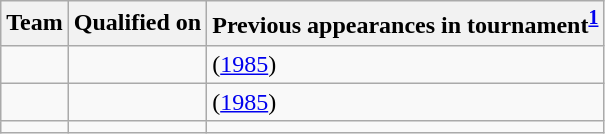<table class="wikitable sortable" style="text-align: left;">
<tr>
<th>Team</th>
<th>Qualified on</th>
<th>Previous appearances in tournament<sup><strong><a href='#'>1</a></strong></sup></th>
</tr>
<tr>
<td></td>
<td></td>
<td> (<a href='#'>1985</a>)</td>
</tr>
<tr>
<td></td>
<td></td>
<td> (<a href='#'>1985</a>)</td>
</tr>
<tr>
<td></td>
<td></td>
<td></td>
</tr>
</table>
